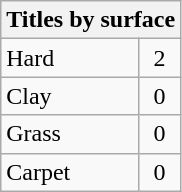<table class="wikitable sortable mw-collapsible mw-collapsed">
<tr>
<th colspan=2>Titles by surface</th>
</tr>
<tr>
<td>Hard</td>
<td align="center">2</td>
</tr>
<tr>
<td>Clay</td>
<td align="center">0</td>
</tr>
<tr>
<td>Grass</td>
<td align="center">0</td>
</tr>
<tr>
<td>Carpet</td>
<td align="center">0</td>
</tr>
</table>
